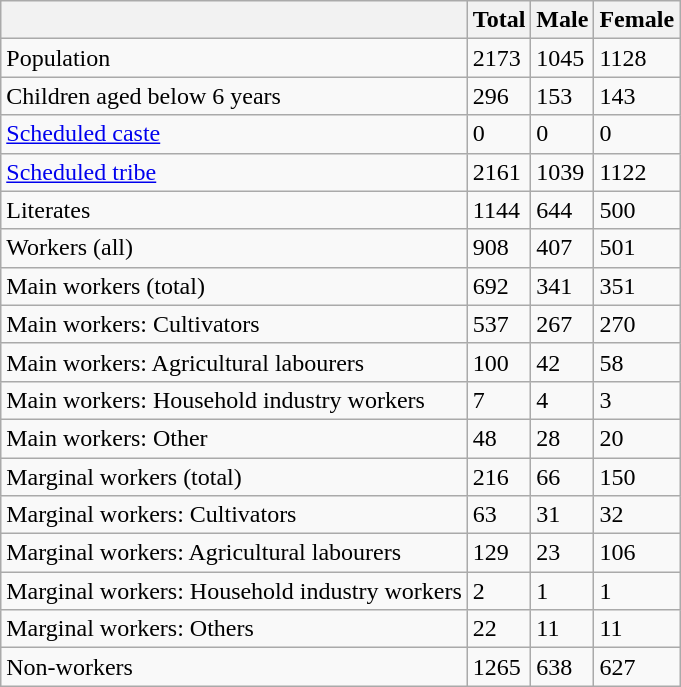<table class="wikitable sortable">
<tr>
<th></th>
<th>Total</th>
<th>Male</th>
<th>Female</th>
</tr>
<tr>
<td>Population</td>
<td>2173</td>
<td>1045</td>
<td>1128</td>
</tr>
<tr>
<td>Children aged below 6 years</td>
<td>296</td>
<td>153</td>
<td>143</td>
</tr>
<tr>
<td><a href='#'>Scheduled caste</a></td>
<td>0</td>
<td>0</td>
<td>0</td>
</tr>
<tr>
<td><a href='#'>Scheduled tribe</a></td>
<td>2161</td>
<td>1039</td>
<td>1122</td>
</tr>
<tr>
<td>Literates</td>
<td>1144</td>
<td>644</td>
<td>500</td>
</tr>
<tr>
<td>Workers (all)</td>
<td>908</td>
<td>407</td>
<td>501</td>
</tr>
<tr>
<td>Main workers (total)</td>
<td>692</td>
<td>341</td>
<td>351</td>
</tr>
<tr>
<td>Main workers: Cultivators</td>
<td>537</td>
<td>267</td>
<td>270</td>
</tr>
<tr>
<td>Main workers: Agricultural labourers</td>
<td>100</td>
<td>42</td>
<td>58</td>
</tr>
<tr>
<td>Main workers: Household industry workers</td>
<td>7</td>
<td>4</td>
<td>3</td>
</tr>
<tr>
<td>Main workers: Other</td>
<td>48</td>
<td>28</td>
<td>20</td>
</tr>
<tr>
<td>Marginal workers (total)</td>
<td>216</td>
<td>66</td>
<td>150</td>
</tr>
<tr>
<td>Marginal workers: Cultivators</td>
<td>63</td>
<td>31</td>
<td>32</td>
</tr>
<tr>
<td>Marginal workers: Agricultural labourers</td>
<td>129</td>
<td>23</td>
<td>106</td>
</tr>
<tr>
<td>Marginal workers: Household industry workers</td>
<td>2</td>
<td>1</td>
<td>1</td>
</tr>
<tr>
<td>Marginal workers: Others</td>
<td>22</td>
<td>11</td>
<td>11</td>
</tr>
<tr>
<td>Non-workers</td>
<td>1265</td>
<td>638</td>
<td>627</td>
</tr>
</table>
